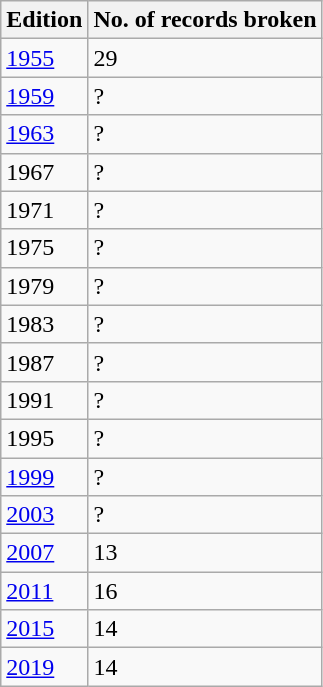<table class="wikitable sortable">
<tr>
<th align="left">Edition</th>
<th align="center">No. of records broken</th>
</tr>
<tr>
<td><a href='#'>1955</a></td>
<td>29</td>
</tr>
<tr>
<td><a href='#'>1959</a></td>
<td>?</td>
</tr>
<tr>
<td><a href='#'>1963</a></td>
<td>?</td>
</tr>
<tr>
<td>1967</td>
<td>?</td>
</tr>
<tr>
<td>1971</td>
<td>?</td>
</tr>
<tr>
<td>1975</td>
<td>?</td>
</tr>
<tr>
<td>1979</td>
<td>?</td>
</tr>
<tr>
<td>1983</td>
<td>?</td>
</tr>
<tr>
<td>1987</td>
<td>?</td>
</tr>
<tr>
<td>1991</td>
<td>?</td>
</tr>
<tr>
<td>1995</td>
<td>?</td>
</tr>
<tr>
<td><a href='#'>1999</a></td>
<td>?</td>
</tr>
<tr>
<td><a href='#'>2003</a></td>
<td>?</td>
</tr>
<tr>
<td><a href='#'>2007</a></td>
<td>13</td>
</tr>
<tr>
<td><a href='#'>2011</a></td>
<td>16</td>
</tr>
<tr>
<td><a href='#'>2015</a></td>
<td>14</td>
</tr>
<tr>
<td><a href='#'>2019</a></td>
<td>14</td>
</tr>
</table>
